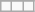<table class="wikitable">
<tr>
</tr>
<tr>
<td></td>
<td></td>
<td></td>
</tr>
</table>
